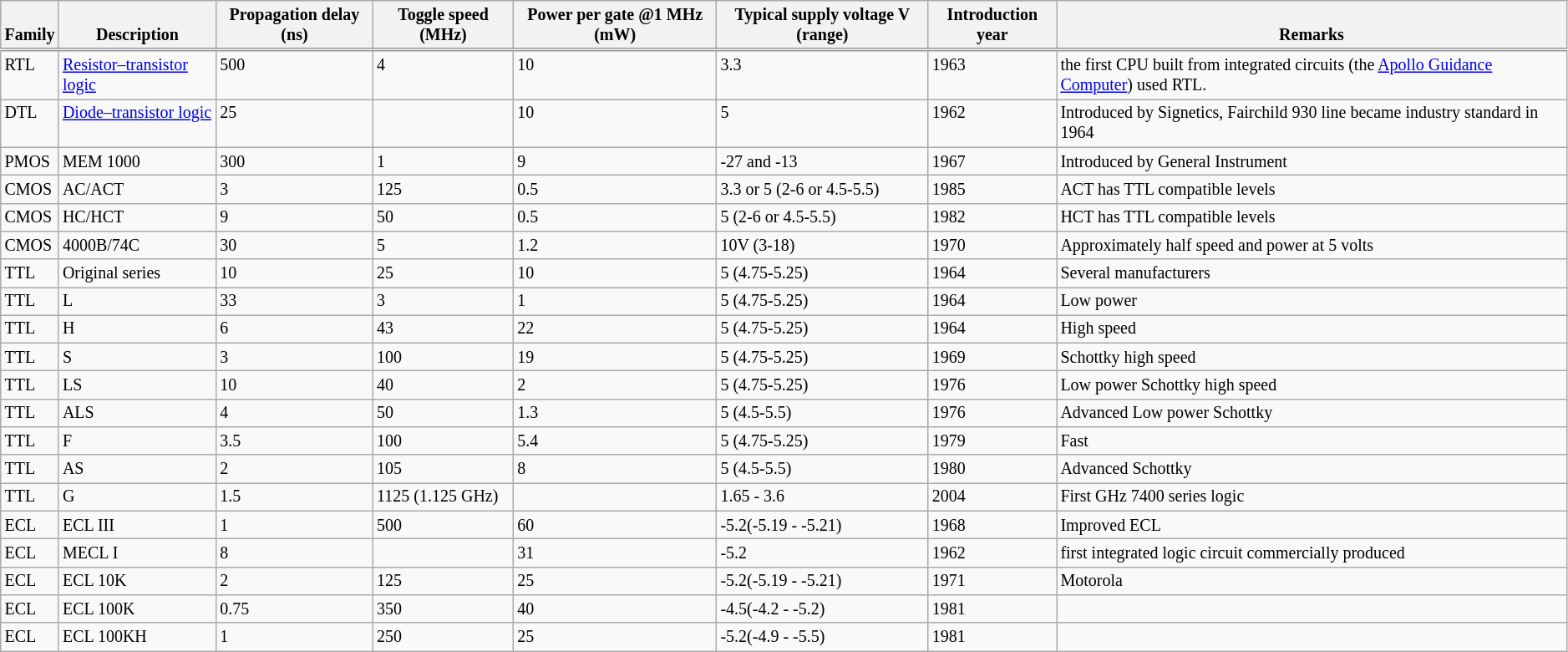<table class="wikitable sortable" frame=void rules=rows style="border-collapse:collapse; font-size:smaller;">
<tr valign=bottom style="border-bottom: 3px double #999;">
<th align=left>Family</th>
<th align=left>Description</th>
<th align=left>Propagation delay (ns)</th>
<th align=left>Toggle speed (MHz)</th>
<th align=left>Power per gate @1 MHz (mW)</th>
<th align=left>Typical supply voltage V (range)</th>
<th align=left>Introduction year</th>
<th align=left>Remarks</th>
</tr>
<tr valign=top style="border-bottom:1px solid #999;">
<td>RTL</td>
<td><a href='#'>Resistor–transistor logic</a></td>
<td>500</td>
<td>4</td>
<td>10</td>
<td>3.3</td>
<td>1963</td>
<td>the first CPU built from integrated circuits (the <a href='#'>Apollo Guidance Computer</a>) used RTL.</td>
</tr>
<tr valign=top style="border-bottom:1px solid #999;">
<td>DTL</td>
<td><a href='#'>Diode–transistor logic</a></td>
<td>25</td>
<td></td>
<td>10</td>
<td>5</td>
<td>1962</td>
<td>Introduced by Signetics, Fairchild 930 line became industry standard in 1964</td>
</tr>
<tr valign=top style="border-bottom:1px solid #999;">
<td>PMOS</td>
<td>MEM 1000</td>
<td>300</td>
<td>1</td>
<td>9</td>
<td>-27 and -13</td>
<td>1967</td>
<td>Introduced by General Instrument</td>
</tr>
<tr valign=top style="border-bottom:1px solid #999;">
<td>CMOS</td>
<td>AC/ACT</td>
<td>3</td>
<td>125</td>
<td>0.5</td>
<td>3.3 or 5 (2-6 or 4.5-5.5)</td>
<td>1985</td>
<td>ACT has TTL compatible levels</td>
</tr>
<tr valign=top style="border-bottom:1px solid #999;">
<td>CMOS</td>
<td>HC/HCT</td>
<td>9</td>
<td>50</td>
<td>0.5</td>
<td>5 (2-6 or 4.5-5.5)</td>
<td>1982</td>
<td>HCT has TTL compatible levels</td>
</tr>
<tr valign=top style="border-bottom:1px solid #999;">
<td>CMOS</td>
<td>4000B/74C</td>
<td>30</td>
<td>5</td>
<td>1.2</td>
<td>10V (3-18)</td>
<td>1970</td>
<td>Approximately half speed and power at 5 volts</td>
</tr>
<tr valign=top style="border-bottom:1px solid #999;">
<td>TTL</td>
<td>Original series</td>
<td>10</td>
<td>25</td>
<td>10</td>
<td>5 (4.75-5.25)</td>
<td>1964</td>
<td>Several manufacturers</td>
</tr>
<tr valign=top style="border-bottom:1px solid #999;">
<td>TTL</td>
<td>L</td>
<td>33</td>
<td>3</td>
<td>1</td>
<td>5 (4.75-5.25)</td>
<td>1964</td>
<td>Low power</td>
</tr>
<tr valign=top style="border-bottom:1px solid #999;">
<td>TTL</td>
<td>H</td>
<td>6</td>
<td>43</td>
<td>22</td>
<td>5 (4.75-5.25)</td>
<td>1964</td>
<td>High speed</td>
</tr>
<tr valign=top style="border-bottom:1px solid #999;">
<td>TTL</td>
<td>S</td>
<td>3</td>
<td>100</td>
<td>19</td>
<td>5 (4.75-5.25)</td>
<td>1969</td>
<td>Schottky high speed</td>
</tr>
<tr valign=top style="border-bottom:1px solid #999;">
<td>TTL</td>
<td>LS</td>
<td>10</td>
<td>40</td>
<td>2</td>
<td>5 (4.75-5.25)</td>
<td>1976</td>
<td>Low power Schottky high speed</td>
</tr>
<tr valign=top style="border-bottom:1px solid #999;">
<td>TTL</td>
<td>ALS</td>
<td>4</td>
<td>50</td>
<td>1.3</td>
<td>5 (4.5-5.5)</td>
<td>1976</td>
<td>Advanced Low power Schottky</td>
</tr>
<tr valign=top style="border-bottom:1px solid #999;">
<td>TTL</td>
<td>F</td>
<td>3.5</td>
<td>100</td>
<td>5.4</td>
<td>5 (4.75-5.25)</td>
<td>1979</td>
<td>Fast</td>
</tr>
<tr valign=top style="border-bottom:1px solid #999;">
<td>TTL</td>
<td>AS</td>
<td>2</td>
<td>105</td>
<td>8</td>
<td>5 (4.5-5.5)</td>
<td>1980</td>
<td>Advanced Schottky</td>
</tr>
<tr valign=top style="border-bottom:1px solid #999;">
<td>TTL</td>
<td>G</td>
<td>1.5</td>
<td>1125 (1.125 GHz)</td>
<td></td>
<td>1.65 - 3.6</td>
<td>2004</td>
<td>First GHz 7400 series logic</td>
</tr>
<tr valign=top style="border-bottom:1px solid #999;">
<td>ECL</td>
<td>ECL III</td>
<td>1</td>
<td>500</td>
<td>60</td>
<td>-5.2(-5.19 - -5.21)</td>
<td>1968</td>
<td>Improved ECL</td>
</tr>
<tr valign=top style="border-bottom:1px solid #999;">
<td>ECL</td>
<td>MECL I</td>
<td>8</td>
<td></td>
<td>31</td>
<td>-5.2</td>
<td>1962</td>
<td>first integrated logic circuit commercially produced</td>
</tr>
<tr valign=top style="border-bottom:1px solid #999;">
<td>ECL</td>
<td>ECL 10K</td>
<td>2</td>
<td>125</td>
<td>25</td>
<td>-5.2(-5.19 - -5.21)</td>
<td>1971</td>
<td>Motorola</td>
</tr>
<tr valign=top style="border-bottom:1px solid #999;">
<td>ECL</td>
<td>ECL 100K</td>
<td>0.75</td>
<td>350</td>
<td>40</td>
<td>-4.5(-4.2 - -5.2)</td>
<td>1981</td>
<td></td>
</tr>
<tr valign=top style="border-bottom:1px solid #999;">
<td>ECL</td>
<td>ECL 100KH</td>
<td>1</td>
<td>250</td>
<td>25</td>
<td>-5.2(-4.9 - -5.5)</td>
<td>1981</td>
<td></td>
</tr>
</table>
